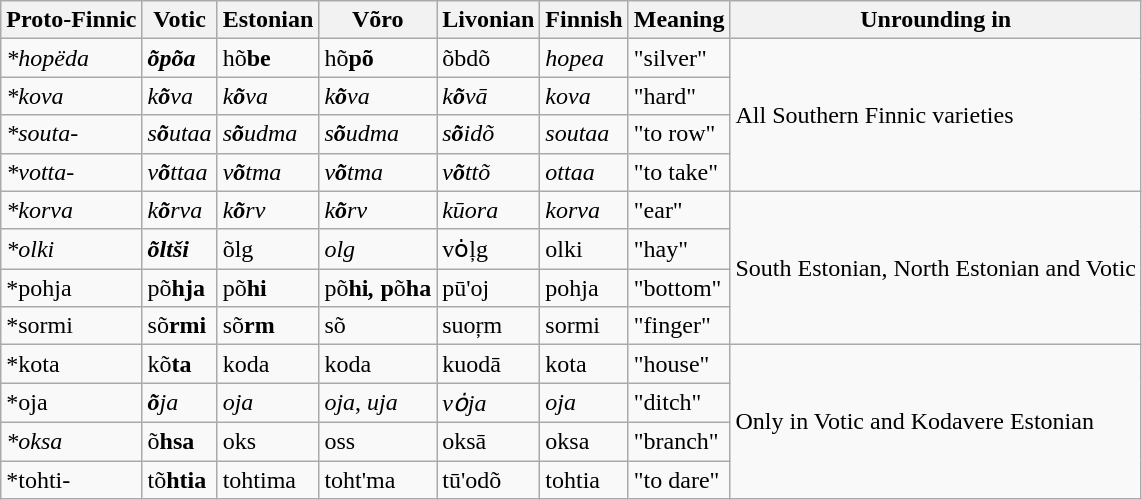<table class="wikitable">
<tr>
<th>Proto-Finnic</th>
<th>Votic</th>
<th>Estonian</th>
<th>Võro</th>
<th>Livonian</th>
<th>Finnish</th>
<th>Meaning</th>
<th>Unrounding in</th>
</tr>
<tr>
<td><em>*hopëda</em></td>
<td><strong><em>õ<strong>põa<em></td>
<td></em>h</strong>õ<strong>be<em></td>
<td></em>h</strong>õ<strong>põ<em></td>
<td></em></strong>õ</strong>bdõ</em></td>
<td><em>hopea</em></td>
<td>"silver"</td>
<td rowspan="4">All Southern Finnic varieties</td>
</tr>
<tr>
<td><em>*kova</em></td>
<td><em>k<strong>õ</strong>va</em></td>
<td><em>k<strong>õ</strong>va</em></td>
<td><em>k<strong>õ</strong>va</em></td>
<td><em>k<strong>õ</strong>vā</em></td>
<td><em>kova</em></td>
<td>"hard"</td>
</tr>
<tr>
<td><em>*souta-</em></td>
<td><em>s<strong>õ</strong>utaa</em></td>
<td><em>s<strong>õ</strong>udma</em></td>
<td><em>s<strong>õ</strong>udma</em></td>
<td><em>s<strong>õ</strong>idõ</em></td>
<td><em>soutaa</em></td>
<td>"to row"</td>
</tr>
<tr>
<td><em>*votta-</em></td>
<td><em>v<strong>õ</strong>ttaa</em></td>
<td><em>v<strong>õ</strong>tma</em></td>
<td><em>v<strong>õ</strong>tma</em></td>
<td><em>v<strong>õ</strong>ttõ</em></td>
<td><em>ottaa</em></td>
<td>"to take"</td>
</tr>
<tr>
<td><em>*korva</em></td>
<td><em>k<strong>õ</strong>rva</em></td>
<td><em>k<strong>õ</strong>rv</em></td>
<td><em>k<strong>õ</strong>rv</em></td>
<td><em>kūora</em></td>
<td><em>korva</em></td>
<td>"ear"</td>
<td rowspan="4">South Estonian, North Estonian and Votic</td>
</tr>
<tr>
<td><em>*olki</em></td>
<td><strong><em>õ<strong>ltši<em></td>
<td></em></strong>õ</strong>lg</em></td>
<td><em>olg<strong></td>
<td></em>vȯļg<em></td>
<td></em>olki<em></td>
<td>"hay"</td>
</tr>
<tr>
<td></em>*pohja<em></td>
<td></em>p</strong>õ<strong>hja<em></td>
<td></em>p</strong>õ<strong>hi<em></td>
<td></em>p</strong>õ<strong>hi<em>, </em>p</strong>õ<strong>ha<em></td>
<td></em>pū'oj<em></td>
<td></em>pohja<em></td>
<td>"bottom"</td>
</tr>
<tr>
<td></em>*sormi<em></td>
<td></em>s</strong>õ<strong>rmi<em></td>
<td></em>s</strong>õ<strong>rm<em></td>
<td></em>s</strong>õ<strong><em></td>
<td></em>suoŗm<em></td>
<td></em>sormi<em></td>
<td>"finger"</td>
</tr>
<tr>
<td></em>*kota<em></td>
<td></em>k</strong>õ<strong>ta<em></td>
<td></em>koda<em></td>
<td></em>koda<em></td>
<td></em>kuodā<em></td>
<td></em>kota<em></td>
<td>"house"</td>
<td rowspan="4">Only in Votic and Kodavere Estonian</td>
</tr>
<tr>
<td></em>*oja<em></td>
<td><strong><em>õ</strong>ja</em></td>
<td><em>oja</em></td>
<td><em>oja</em>, <em>uja</em></td>
<td><em>vȯja</em></td>
<td><em>oja</em></td>
<td>"ditch"</td>
</tr>
<tr>
<td><em>*oksa</em></td>
<td></em></strong>õ<strong>hsa<em></td>
<td></em>oks<em></td>
<td></em>oss<em></td>
<td></em>oksā<em></td>
<td></em>oksa<em></td>
<td>"branch"</td>
</tr>
<tr>
<td></em>*tohti-<em></td>
<td></em>t</strong>õ<strong>htia<em></td>
<td></em>tohtima<em></td>
<td></em>toht'ma<em></td>
<td></em>tū'odõ<em></td>
<td></em>tohtia<em></td>
<td>"to dare"</td>
</tr>
</table>
